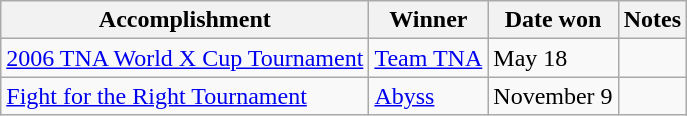<table class="wikitable">
<tr>
<th>Accomplishment</th>
<th>Winner</th>
<th>Date won</th>
<th>Notes</th>
</tr>
<tr>
<td><a href='#'>2006 TNA World X Cup Tournament</a></td>
<td><a href='#'>Team TNA</a></td>
<td>May 18</td>
<td></td>
</tr>
<tr>
<td><a href='#'>Fight for the Right Tournament</a></td>
<td><a href='#'>Abyss</a></td>
<td>November 9</td>
<td></td>
</tr>
</table>
